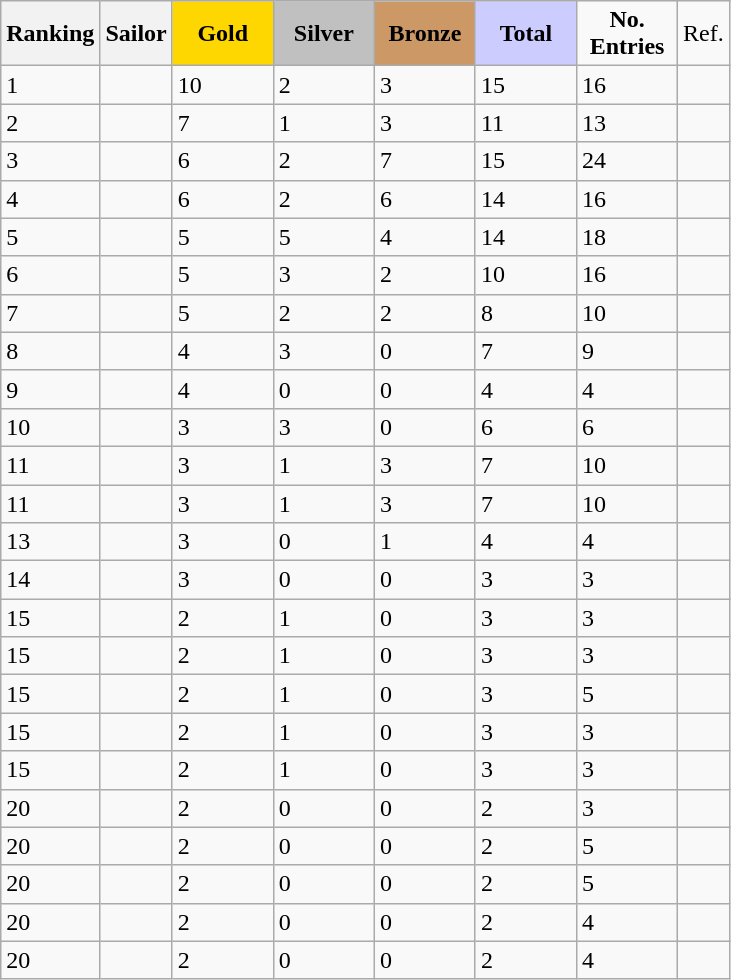<table class="wikitable sortable">
<tr>
<th align=center>Ranking</th>
<th align=center>Sailor</th>
<td style="background:gold; width:60px; text-align:center;"><strong>Gold</strong></td>
<td style="background:silver; width:60px; text-align:center;"><strong>Silver</strong></td>
<td style="background:#c96; width:60px; text-align:center;"><strong>Bronze</strong></td>
<td style="background:#ccf; width:60px; text-align:center;"><strong>Total</strong></td>
<td style="width:60px; text-align:center;"><strong>No. Entries</strong></td>
<td>Ref.</td>
</tr>
<tr>
<td>1</td>
<td></td>
<td>10</td>
<td>2</td>
<td>3</td>
<td>15</td>
<td>16</td>
<td></td>
</tr>
<tr>
<td>2</td>
<td></td>
<td>7</td>
<td>1</td>
<td>3</td>
<td>11</td>
<td>13</td>
<td></td>
</tr>
<tr>
<td>3</td>
<td></td>
<td>6</td>
<td>2</td>
<td>7</td>
<td>15</td>
<td>24</td>
<td></td>
</tr>
<tr>
<td>4</td>
<td></td>
<td>6</td>
<td>2</td>
<td>6</td>
<td>14</td>
<td>16</td>
<td></td>
</tr>
<tr>
<td>5</td>
<td></td>
<td>5</td>
<td>5</td>
<td>4</td>
<td>14</td>
<td>18</td>
<td></td>
</tr>
<tr>
<td>6</td>
<td></td>
<td>5</td>
<td>3</td>
<td>2</td>
<td>10</td>
<td>16</td>
<td></td>
</tr>
<tr>
<td>7</td>
<td></td>
<td>5</td>
<td>2</td>
<td>2</td>
<td>8</td>
<td>10</td>
<td></td>
</tr>
<tr>
<td>8</td>
<td></td>
<td>4</td>
<td>3</td>
<td>0</td>
<td>7</td>
<td>9</td>
<td></td>
</tr>
<tr>
<td>9</td>
<td></td>
<td>4</td>
<td>0</td>
<td>0</td>
<td>4</td>
<td>4</td>
<td></td>
</tr>
<tr>
<td>10</td>
<td></td>
<td>3</td>
<td>3</td>
<td>0</td>
<td>6</td>
<td>6</td>
<td></td>
</tr>
<tr>
<td>11</td>
<td></td>
<td>3</td>
<td>1</td>
<td>3</td>
<td>7</td>
<td>10</td>
<td></td>
</tr>
<tr>
<td>11</td>
<td></td>
<td>3</td>
<td>1</td>
<td>3</td>
<td>7</td>
<td>10</td>
<td></td>
</tr>
<tr>
<td>13</td>
<td></td>
<td>3</td>
<td>0</td>
<td>1</td>
<td>4</td>
<td>4</td>
<td></td>
</tr>
<tr>
<td>14</td>
<td></td>
<td>3</td>
<td>0</td>
<td>0</td>
<td>3</td>
<td>3</td>
<td></td>
</tr>
<tr>
<td>15</td>
<td></td>
<td>2</td>
<td>1</td>
<td>0</td>
<td>3</td>
<td>3</td>
<td></td>
</tr>
<tr>
<td>15</td>
<td></td>
<td>2</td>
<td>1</td>
<td>0</td>
<td>3</td>
<td>3</td>
<td></td>
</tr>
<tr>
<td>15</td>
<td></td>
<td>2</td>
<td>1</td>
<td>0</td>
<td>3</td>
<td>5</td>
<td></td>
</tr>
<tr>
<td>15</td>
<td></td>
<td>2</td>
<td>1</td>
<td>0</td>
<td>3</td>
<td>3</td>
<td></td>
</tr>
<tr>
<td>15</td>
<td></td>
<td>2</td>
<td>1</td>
<td>0</td>
<td>3</td>
<td>3</td>
<td></td>
</tr>
<tr>
<td>20</td>
<td></td>
<td>2</td>
<td>0</td>
<td>0</td>
<td>2</td>
<td>3</td>
<td></td>
</tr>
<tr>
<td>20</td>
<td></td>
<td>2</td>
<td>0</td>
<td>0</td>
<td>2</td>
<td>5</td>
<td></td>
</tr>
<tr>
<td>20</td>
<td></td>
<td>2</td>
<td>0</td>
<td>0</td>
<td>2</td>
<td>5</td>
<td></td>
</tr>
<tr>
<td>20</td>
<td></td>
<td>2</td>
<td>0</td>
<td>0</td>
<td>2</td>
<td>4</td>
<td></td>
</tr>
<tr>
<td>20</td>
<td></td>
<td>2</td>
<td>0</td>
<td>0</td>
<td>2</td>
<td>4</td>
<td></td>
</tr>
</table>
